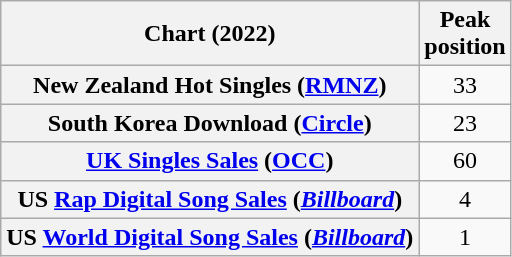<table class="wikitable sortable plainrowheaders" style="text-align:center">
<tr>
<th scope="col">Chart (2022)</th>
<th scope="col">Peak<br>position</th>
</tr>
<tr>
<th scope="row">New Zealand Hot Singles (<a href='#'>RMNZ</a>)</th>
<td>33</td>
</tr>
<tr>
<th scope="row">South Korea Download (<a href='#'>Circle</a>)</th>
<td>23</td>
</tr>
<tr>
<th scope=row><a href='#'>UK Singles Sales</a> (<a href='#'>OCC</a>)</th>
<td>60</td>
</tr>
<tr>
<th scope="row">US <a href='#'>Rap Digital Song Sales</a> (<em><a href='#'>Billboard</a></em>)</th>
<td>4</td>
</tr>
<tr>
<th scope="row">US <a href='#'>World Digital Song Sales</a> (<em><a href='#'>Billboard</a></em>)</th>
<td>1</td>
</tr>
</table>
